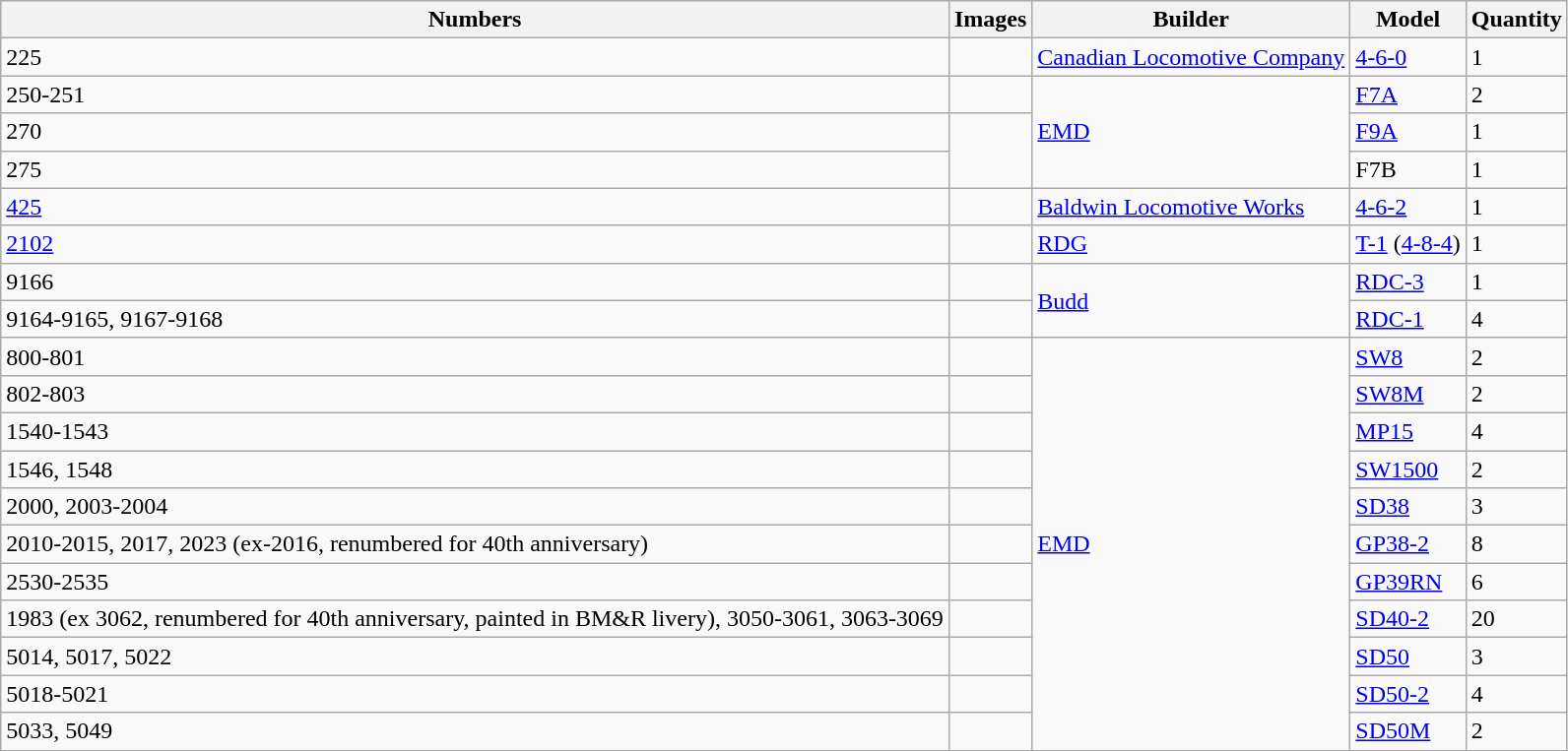<table class="wikitable">
<tr>
<th>Numbers</th>
<th>Images</th>
<th>Builder</th>
<th>Model</th>
<th>Quantity</th>
</tr>
<tr>
<td>225</td>
<td></td>
<td><a href='#'>Canadian Locomotive Company</a></td>
<td><a href='#'>4-6-0</a></td>
<td>1</td>
</tr>
<tr>
<td>250-251</td>
<td></td>
<td rowspan="3"><a href='#'>EMD</a></td>
<td><a href='#'>F7A</a></td>
<td>2</td>
</tr>
<tr>
<td>270</td>
<td rowspan="2"></td>
<td><a href='#'>F9A</a></td>
<td>1</td>
</tr>
<tr>
<td>275</td>
<td>F7B</td>
<td>1</td>
</tr>
<tr>
<td><a href='#'>425</a></td>
<td></td>
<td><a href='#'>Baldwin Locomotive Works</a></td>
<td><a href='#'>4-6-2</a></td>
<td>1</td>
</tr>
<tr>
<td><a href='#'>2102</a></td>
<td></td>
<td><a href='#'>RDG</a></td>
<td><a href='#'>T-1</a> (<a href='#'>4-8-4</a>)</td>
<td>1</td>
</tr>
<tr>
<td>9166</td>
<td></td>
<td rowspan="2"><a href='#'>Budd</a></td>
<td><a href='#'>RDC-3</a></td>
<td>1</td>
</tr>
<tr>
<td>9164-9165, 9167-9168</td>
<td></td>
<td><a href='#'>RDC-1</a></td>
<td>4</td>
</tr>
<tr>
<td>800-801</td>
<td></td>
<td rowspan="11"><a href='#'>EMD</a></td>
<td><a href='#'>SW8</a></td>
<td>2</td>
</tr>
<tr>
<td>802-803</td>
<td></td>
<td><a href='#'>SW8M</a></td>
<td>2</td>
</tr>
<tr>
<td>1540-1543</td>
<td></td>
<td><a href='#'>MP15</a></td>
<td>4</td>
</tr>
<tr>
<td>1546, 1548</td>
<td></td>
<td><a href='#'>SW1500</a></td>
<td>2</td>
</tr>
<tr>
<td>2000, 2003-2004</td>
<td></td>
<td><a href='#'>SD38</a></td>
<td>3</td>
</tr>
<tr>
<td>2010-2015, 2017, 2023 (ex-2016, renumbered for 40th anniversary)</td>
<td></td>
<td><a href='#'>GP38-2</a></td>
<td>8</td>
</tr>
<tr>
<td>2530-2535</td>
<td></td>
<td><a href='#'>GP39RN</a></td>
<td>6</td>
</tr>
<tr>
<td>1983 (ex 3062,  renumbered for 40th anniversary, painted in BM&R livery), 3050-3061, 3063-3069</td>
<td></td>
<td><a href='#'>SD40-2</a></td>
<td>20</td>
</tr>
<tr>
<td>5014, 5017, 5022</td>
<td></td>
<td><a href='#'>SD50</a></td>
<td>3</td>
</tr>
<tr>
<td>5018-5021</td>
<td></td>
<td><a href='#'>SD50-2</a></td>
<td>4</td>
</tr>
<tr>
<td>5033, 5049</td>
<td></td>
<td><a href='#'>SD50M</a></td>
<td>2</td>
</tr>
</table>
